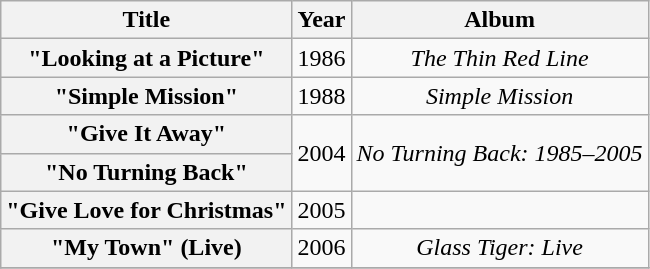<table class="wikitable plainrowheaders" style="text-align:center;">
<tr>
<th scope="col">Title</th>
<th scope="col">Year</th>
<th scope="col">Album</th>
</tr>
<tr>
<th scope="row">"Looking at a Picture"</th>
<td align="center">1986</td>
<td><em>The Thin Red Line</em></td>
</tr>
<tr>
<th scope="row">"Simple Mission"</th>
<td align="center">1988</td>
<td><em>Simple Mission</em></td>
</tr>
<tr>
<th scope="row">"Give It Away"</th>
<td align="center" rowspan="2">2004</td>
<td rowspan="2"><em>No Turning Back: 1985–2005</em></td>
</tr>
<tr>
<th scope="row">"No Turning Back"</th>
</tr>
<tr>
<th scope="row">"Give Love for Christmas"</th>
<td align="center">2005</td>
<td></td>
</tr>
<tr>
<th scope="row">"My Town" (Live)</th>
<td align="center">2006</td>
<td><em>Glass Tiger: Live</em></td>
</tr>
<tr>
</tr>
</table>
